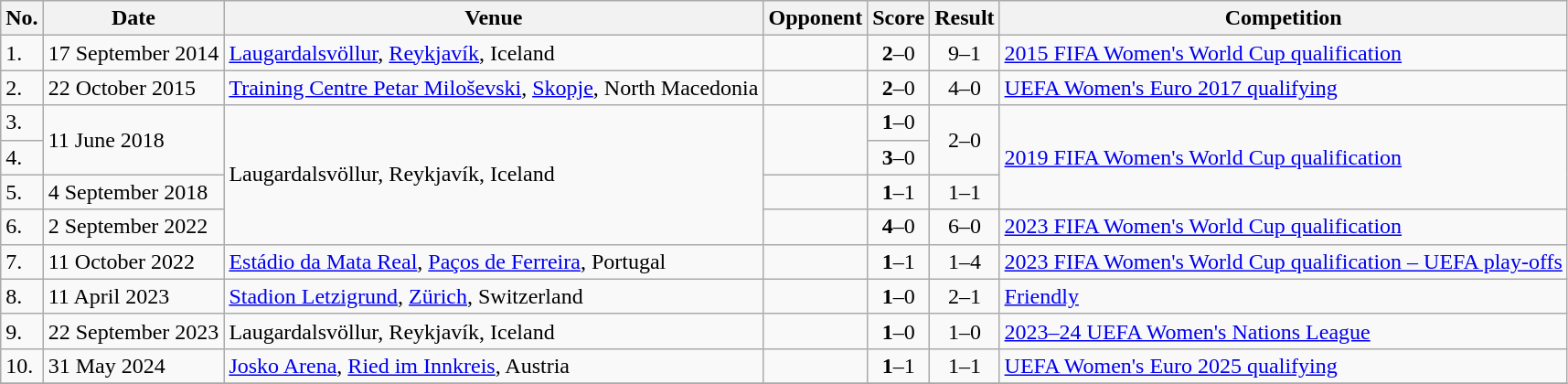<table class="wikitable">
<tr>
<th>No.</th>
<th>Date</th>
<th>Venue</th>
<th>Opponent</th>
<th>Score</th>
<th>Result</th>
<th>Competition</th>
</tr>
<tr>
<td>1.</td>
<td>17 September 2014</td>
<td><a href='#'>Laugardalsvöllur</a>, <a href='#'>Reykjavík</a>, Iceland</td>
<td></td>
<td align=center><strong>2</strong>–0</td>
<td align=center>9–1</td>
<td><a href='#'>2015 FIFA Women's World Cup qualification</a></td>
</tr>
<tr>
<td>2.</td>
<td>22 October 2015</td>
<td><a href='#'>Training Centre Petar Miloševski</a>, <a href='#'>Skopje</a>, North Macedonia</td>
<td></td>
<td align=center><strong>2</strong>–0</td>
<td align=center>4–0</td>
<td><a href='#'>UEFA Women's Euro 2017 qualifying</a></td>
</tr>
<tr>
<td>3.</td>
<td rowspan=2>11 June 2018</td>
<td rowspan=4>Laugardalsvöllur, Reykjavík, Iceland</td>
<td rowspan=2></td>
<td align=center><strong>1</strong>–0</td>
<td rowspan=2 align=center>2–0</td>
<td rowspan=3><a href='#'>2019 FIFA Women's World Cup qualification</a></td>
</tr>
<tr>
<td>4.</td>
<td align=center><strong>3</strong>–0</td>
</tr>
<tr>
<td>5.</td>
<td>4 September 2018</td>
<td></td>
<td align=center><strong>1</strong>–1</td>
<td align=center>1–1</td>
</tr>
<tr>
<td>6.</td>
<td>2 September 2022</td>
<td></td>
<td align=center><strong>4</strong>–0</td>
<td align=center>6–0</td>
<td><a href='#'>2023 FIFA Women's World Cup qualification</a></td>
</tr>
<tr>
<td>7.</td>
<td>11 October 2022</td>
<td><a href='#'>Estádio da Mata Real</a>, <a href='#'>Paços de Ferreira</a>, Portugal</td>
<td></td>
<td align=center><strong>1</strong>–1</td>
<td align=center>1–4 </td>
<td><a href='#'>2023 FIFA Women's World Cup qualification – UEFA play-offs</a></td>
</tr>
<tr>
<td>8.</td>
<td>11 April 2023</td>
<td><a href='#'>Stadion Letzigrund</a>, <a href='#'>Zürich</a>, Switzerland</td>
<td></td>
<td align=center><strong>1</strong>–0</td>
<td align=center>2–1</td>
<td><a href='#'>Friendly</a></td>
</tr>
<tr>
<td>9.</td>
<td>22 September 2023</td>
<td>Laugardalsvöllur, Reykjavík, Iceland</td>
<td></td>
<td align=center><strong>1</strong>–0</td>
<td align=center>1–0</td>
<td><a href='#'>2023–24 UEFA Women's Nations League</a></td>
</tr>
<tr>
<td>10.</td>
<td>31 May 2024</td>
<td><a href='#'>Josko Arena</a>, <a href='#'>Ried im Innkreis</a>, Austria</td>
<td></td>
<td align=center><strong>1</strong>–1</td>
<td align=center>1–1</td>
<td><a href='#'>UEFA Women's Euro 2025 qualifying</a></td>
</tr>
<tr>
</tr>
</table>
